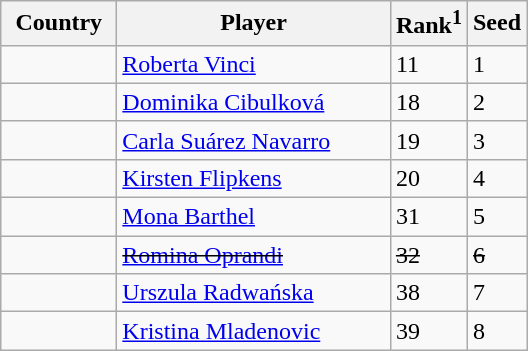<table class="wikitable" border="1">
<tr>
<th width="70">Country</th>
<th width="175">Player</th>
<th>Rank<sup>1</sup></th>
<th>Seed</th>
</tr>
<tr>
<td></td>
<td><a href='#'>Roberta Vinci</a></td>
<td>11</td>
<td>1</td>
</tr>
<tr>
<td></td>
<td><a href='#'>Dominika Cibulková</a></td>
<td>18</td>
<td>2</td>
</tr>
<tr>
<td></td>
<td><a href='#'>Carla Suárez Navarro</a></td>
<td>19</td>
<td>3</td>
</tr>
<tr>
<td></td>
<td><a href='#'>Kirsten Flipkens</a></td>
<td>20</td>
<td>4</td>
</tr>
<tr>
<td></td>
<td><a href='#'>Mona Barthel</a></td>
<td>31</td>
<td>5</td>
</tr>
<tr>
<td><s></s></td>
<td><s><a href='#'>Romina Oprandi</a></s></td>
<td><s>32</s></td>
<td><s>6</s></td>
</tr>
<tr>
<td></td>
<td><a href='#'>Urszula Radwańska</a></td>
<td>38</td>
<td>7</td>
</tr>
<tr>
<td></td>
<td><a href='#'>Kristina Mladenovic</a></td>
<td>39</td>
<td>8</td>
</tr>
</table>
